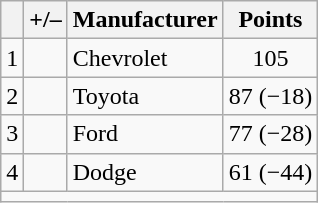<table class="wikitable">
<tr>
<th scope="col"></th>
<th scope="col">+/–</th>
<th scope="col">Manufacturer</th>
<th scope="col">Points</th>
</tr>
<tr>
<td scope="row">1</td>
<td align="left"></td>
<td>Chevrolet</td>
<td style="text-align:center;">105</td>
</tr>
<tr>
<td scope="row">2</td>
<td align="left"></td>
<td>Toyota</td>
<td style="text-align:center;">87 (−18)</td>
</tr>
<tr>
<td scope="row">3</td>
<td align="left"></td>
<td>Ford</td>
<td style="text-align:center;">77 (−28)</td>
</tr>
<tr>
<td scope="row">4</td>
<td align="left"></td>
<td>Dodge</td>
<td style="text-align:center;">61 (−44)</td>
</tr>
<tr class="sortbottom">
<td colspan="9"></td>
</tr>
</table>
